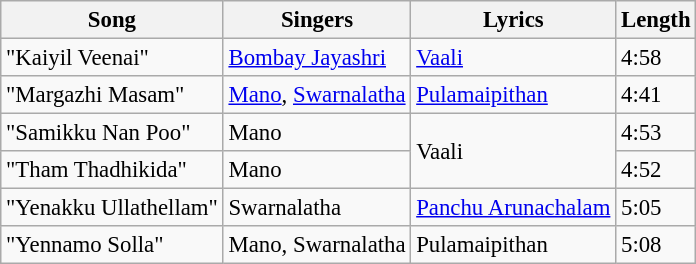<table class="wikitable" style="font-size:95%;">
<tr>
<th>Song</th>
<th>Singers</th>
<th>Lyrics</th>
<th>Length</th>
</tr>
<tr>
<td>"Kaiyil Veenai"</td>
<td><a href='#'>Bombay Jayashri</a></td>
<td><a href='#'>Vaali</a></td>
<td>4:58</td>
</tr>
<tr>
<td>"Margazhi Masam"</td>
<td><a href='#'>Mano</a>, <a href='#'>Swarnalatha</a></td>
<td><a href='#'>Pulamaipithan</a></td>
<td>4:41</td>
</tr>
<tr>
<td>"Samikku Nan Poo"</td>
<td>Mano</td>
<td rowspan=2>Vaali</td>
<td>4:53</td>
</tr>
<tr>
<td>"Tham Thadhikida"</td>
<td>Mano</td>
<td>4:52</td>
</tr>
<tr>
<td>"Yenakku Ullathellam"</td>
<td>Swarnalatha</td>
<td><a href='#'>Panchu Arunachalam</a></td>
<td>5:05</td>
</tr>
<tr>
<td>"Yennamo Solla"</td>
<td>Mano, Swarnalatha</td>
<td>Pulamaipithan</td>
<td>5:08</td>
</tr>
</table>
